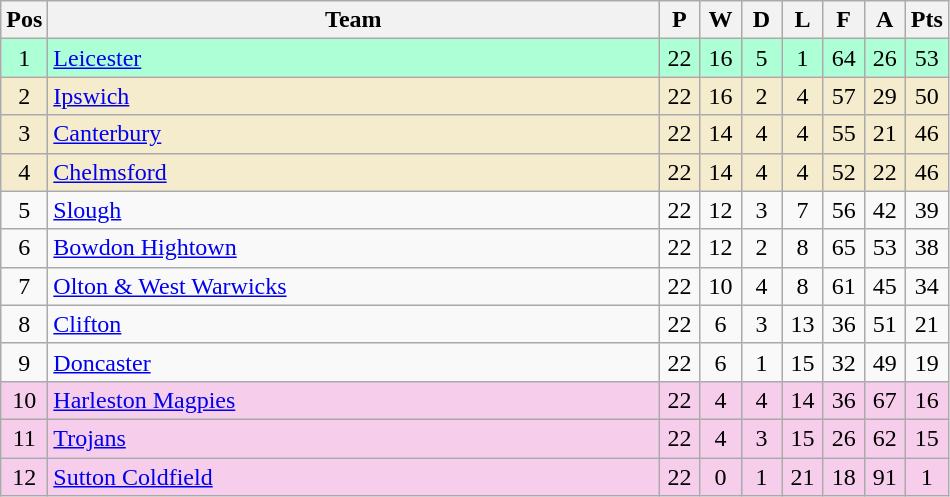<table class="wikitable" style="font-size: 100%">
<tr>
<th width=20>Pos</th>
<th width=400>Team</th>
<th width=20>P</th>
<th width=20>W</th>
<th width=20>D</th>
<th width=20>L</th>
<th width=20>F</th>
<th width=20>A</th>
<th width=20>Pts</th>
</tr>
<tr align=center style="background: #ADFFD6;">
<td>1</td>
<td align="left"><a href='#'>Leicester</a></td>
<td>22</td>
<td>16</td>
<td>5</td>
<td>1</td>
<td>64</td>
<td>26</td>
<td>53</td>
</tr>
<tr align=center style="background: #F5ECCE;">
<td>2</td>
<td align="left"><a href='#'>Ipswich</a></td>
<td>22</td>
<td>16</td>
<td>2</td>
<td>4</td>
<td>57</td>
<td>29</td>
<td>50</td>
</tr>
<tr align=center style="background: #F5ECCE;">
<td>3</td>
<td align="left"><a href='#'>Canterbury</a></td>
<td>22</td>
<td>14</td>
<td>4</td>
<td>4</td>
<td>55</td>
<td>21</td>
<td>46</td>
</tr>
<tr align=center style="background: #F5ECCE;">
<td>4</td>
<td align="left"><a href='#'>Chelmsford</a></td>
<td>22</td>
<td>14</td>
<td>4</td>
<td>4</td>
<td>52</td>
<td>22</td>
<td>46</td>
</tr>
<tr align=center>
<td>5</td>
<td align="left"><a href='#'>Slough</a></td>
<td>22</td>
<td>12</td>
<td>3</td>
<td>7</td>
<td>56</td>
<td>42</td>
<td>39</td>
</tr>
<tr align=center>
<td>6</td>
<td align="left"><a href='#'>Bowdon Hightown</a></td>
<td>22</td>
<td>12</td>
<td>2</td>
<td>8</td>
<td>65</td>
<td>53</td>
<td>38</td>
</tr>
<tr align=center>
<td>7</td>
<td align="left"><a href='#'>Olton & West Warwicks</a></td>
<td>22</td>
<td>10</td>
<td>4</td>
<td>8</td>
<td>61</td>
<td>45</td>
<td>34</td>
</tr>
<tr align=center>
<td>8</td>
<td align="left"><a href='#'>Clifton</a></td>
<td>22</td>
<td>6</td>
<td>3</td>
<td>13</td>
<td>36</td>
<td>51</td>
<td>21</td>
</tr>
<tr align=center>
<td>9</td>
<td align="left"><a href='#'>Doncaster</a></td>
<td>22</td>
<td>6</td>
<td>1</td>
<td>15</td>
<td>32</td>
<td>49</td>
<td>19</td>
</tr>
<tr align=center style="background: #F6CEEC;">
<td>10</td>
<td align="left"><a href='#'>Harleston Magpies</a></td>
<td>22</td>
<td>4</td>
<td>4</td>
<td>14</td>
<td>36</td>
<td>67</td>
<td>16</td>
</tr>
<tr align=center style="background: #F6CEEC;">
<td>11</td>
<td align="left"><a href='#'>Trojans</a></td>
<td>22</td>
<td>4</td>
<td>3</td>
<td>15</td>
<td>26</td>
<td>62</td>
<td>15</td>
</tr>
<tr align=center style="background: #F6CEEC;">
<td>12</td>
<td align="left"><a href='#'>Sutton Coldfield</a></td>
<td>22</td>
<td>0</td>
<td>1</td>
<td>21</td>
<td>18</td>
<td>91</td>
<td>1</td>
</tr>
</table>
